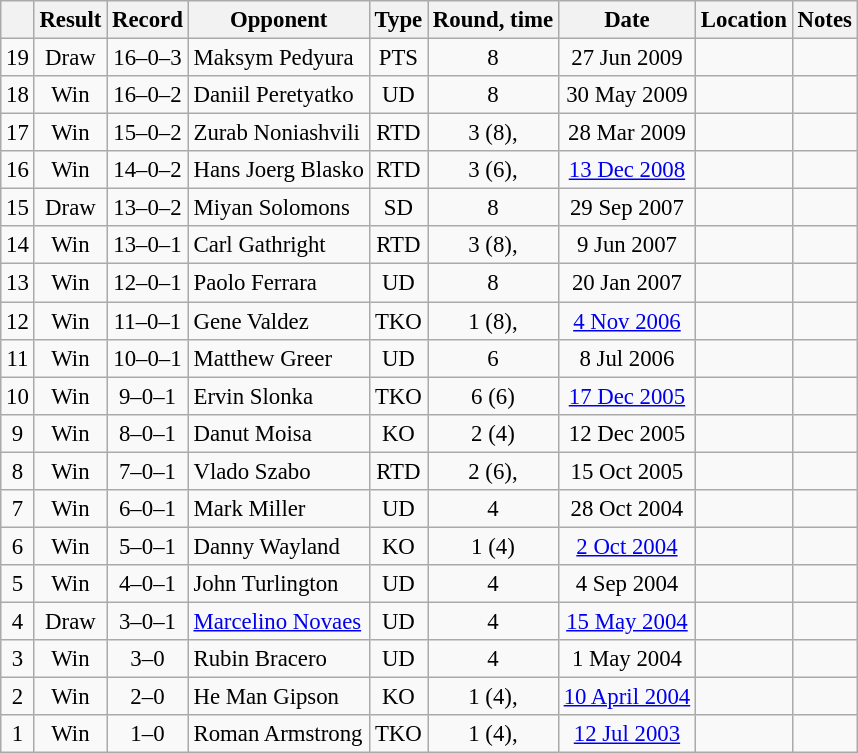<table class="wikitable" style="text-align:center; font-size:95%">
<tr>
<th></th>
<th>Result</th>
<th>Record</th>
<th>Opponent</th>
<th>Type</th>
<th>Round, time</th>
<th>Date</th>
<th>Location</th>
<th>Notes</th>
</tr>
<tr>
<td>19</td>
<td>Draw</td>
<td>16–0–3</td>
<td style="text-align:left;"> Maksym Pedyura</td>
<td>PTS</td>
<td>8</td>
<td>27 Jun 2009</td>
<td style="text-align:left;"> </td>
<td style="text-align:left;"></td>
</tr>
<tr>
<td>18</td>
<td>Win</td>
<td>16–0–2</td>
<td style="text-align:left;"> Daniil Peretyatko</td>
<td>UD</td>
<td>8</td>
<td>30 May 2009</td>
<td style="text-align:left;"> </td>
<td></td>
</tr>
<tr>
<td>17</td>
<td>Win</td>
<td>15–0–2</td>
<td style="text-align:left;"> Zurab Noniashvili</td>
<td>RTD</td>
<td>3 (8), </td>
<td>28 Mar 2009</td>
<td style="text-align:left;"> </td>
<td></td>
</tr>
<tr>
<td>16</td>
<td>Win</td>
<td>14–0–2</td>
<td style="text-align:left;"> Hans Joerg Blasko</td>
<td>RTD</td>
<td>3 (6), </td>
<td><a href='#'>13 Dec 2008</a></td>
<td style="text-align:left;"> </td>
<td></td>
</tr>
<tr>
<td>15</td>
<td>Draw</td>
<td>13–0–2</td>
<td style="text-align:left;"> Miyan Solomons</td>
<td>SD</td>
<td>8</td>
<td>29 Sep 2007</td>
<td style="text-align:left;"> </td>
<td></td>
</tr>
<tr>
<td>14</td>
<td>Win</td>
<td>13–0–1</td>
<td style="text-align:left;"> Carl Gathright</td>
<td>RTD</td>
<td>3 (8), </td>
<td>9 Jun 2007</td>
<td style="text-align:left;"> </td>
<td></td>
</tr>
<tr>
<td>13</td>
<td>Win</td>
<td>12–0–1</td>
<td style="text-align:left;"> Paolo Ferrara</td>
<td>UD</td>
<td>8</td>
<td>20 Jan 2007</td>
<td style="text-align:left;"> </td>
<td></td>
</tr>
<tr>
<td>12</td>
<td>Win</td>
<td>11–0–1</td>
<td style="text-align:left;"> Gene Valdez</td>
<td>TKO</td>
<td>1 (8), </td>
<td><a href='#'>4 Nov 2006</a></td>
<td style="text-align:left;"> </td>
<td></td>
</tr>
<tr>
<td>11</td>
<td>Win</td>
<td>10–0–1</td>
<td style="text-align:left;"> Matthew Greer</td>
<td>UD</td>
<td>6</td>
<td>8 Jul 2006</td>
<td style="text-align:left;"> </td>
<td></td>
</tr>
<tr>
<td>10</td>
<td>Win</td>
<td>9–0–1</td>
<td style="text-align:left;"> Ervin Slonka</td>
<td>TKO</td>
<td>6 (6)</td>
<td><a href='#'>17 Dec 2005</a></td>
<td style="text-align:left;"> </td>
<td></td>
</tr>
<tr>
<td>9</td>
<td>Win</td>
<td>8–0–1</td>
<td style="text-align:left;"> Danut Moisa</td>
<td>KO</td>
<td>2 (4)</td>
<td>12 Dec 2005</td>
<td style="text-align:left;"> </td>
<td></td>
</tr>
<tr>
<td>8</td>
<td>Win</td>
<td>7–0–1</td>
<td style="text-align:left;"> Vlado Szabo</td>
<td>RTD</td>
<td>2 (6), </td>
<td>15 Oct 2005</td>
<td style="text-align:left;"> </td>
<td></td>
</tr>
<tr>
<td>7</td>
<td>Win</td>
<td>6–0–1</td>
<td style="text-align:left;"> Mark Miller</td>
<td>UD</td>
<td>4</td>
<td>28 Oct 2004</td>
<td style="text-align:left;"> </td>
<td></td>
</tr>
<tr>
<td>6</td>
<td>Win</td>
<td>5–0–1</td>
<td style="text-align:left;"> Danny Wayland</td>
<td>KO</td>
<td>1 (4)</td>
<td><a href='#'>2 Oct 2004</a></td>
<td style="text-align:left;"> </td>
<td></td>
</tr>
<tr>
<td>5</td>
<td>Win</td>
<td>4–0–1</td>
<td style="text-align:left;"> John Turlington</td>
<td>UD</td>
<td>4</td>
<td>4 Sep 2004</td>
<td style="text-align:left;"> </td>
<td></td>
</tr>
<tr>
<td>4</td>
<td>Draw</td>
<td>3–0–1</td>
<td style="text-align:left;"> <a href='#'>Marcelino Novaes</a></td>
<td>UD</td>
<td>4</td>
<td><a href='#'>15 May 2004</a></td>
<td style="text-align:left;"> </td>
<td></td>
</tr>
<tr>
<td>3</td>
<td>Win</td>
<td>3–0</td>
<td style="text-align:left;"> Rubin Bracero</td>
<td>UD</td>
<td>4</td>
<td>1 May 2004</td>
<td style="text-align:left;"> </td>
<td></td>
</tr>
<tr>
<td>2</td>
<td>Win</td>
<td>2–0</td>
<td style="text-align:left;"> He Man Gipson</td>
<td>KO</td>
<td>1 (4), </td>
<td><a href='#'>10 April 2004</a></td>
<td style="text-align:left;"> </td>
<td></td>
</tr>
<tr>
<td>1</td>
<td>Win</td>
<td>1–0</td>
<td style="text-align:left;"> Roman Armstrong</td>
<td>TKO</td>
<td>1 (4), </td>
<td><a href='#'>12 Jul 2003</a></td>
<td style="text-align:left;"> </td>
<td style="text-align:left;"></td>
</tr>
</table>
